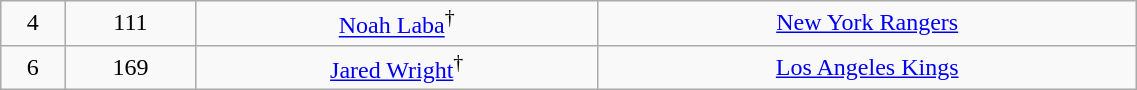<table class="wikitable" width="60%">
<tr align="center" bgcolor="">
<td>4</td>
<td>111</td>
<td><a href='#'>Noah Laba</a><sup>†</sup></td>
<td><a href='#'>New York Rangers</a></td>
</tr>
<tr align="center" bgcolor="">
<td>6</td>
<td>169</td>
<td><a href='#'>Jared Wright</a><sup>†</sup></td>
<td><a href='#'>Los Angeles Kings</a></td>
</tr>
</table>
